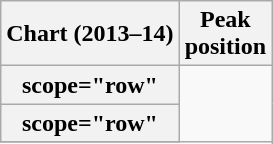<table class="wikitable sortable plainrowheaders">
<tr>
<th scope="col">Chart (2013–14)</th>
<th scope="col">Peak<br>position</th>
</tr>
<tr>
<th>scope="row"</th>
</tr>
<tr>
<th>scope="row"</th>
</tr>
<tr>
</tr>
</table>
